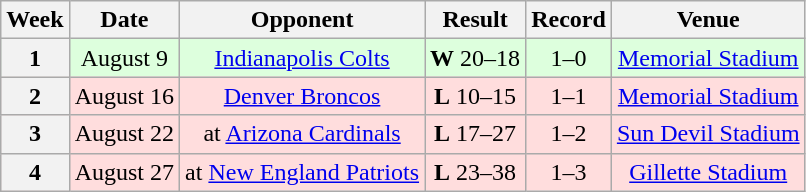<table class="wikitable" style="text-align:center">
<tr>
<th>Week</th>
<th>Date</th>
<th>Opponent</th>
<th>Result</th>
<th>Record</th>
<th>Venue</th>
</tr>
<tr style="background:#dfd;">
<th>1</th>
<td>August 9</td>
<td><a href='#'>Indianapolis Colts</a></td>
<td><strong>W</strong> 20–18</td>
<td>1–0</td>
<td><a href='#'>Memorial Stadium</a></td>
</tr>
<tr style="background:#fdd;">
<th>2</th>
<td>August 16</td>
<td><a href='#'>Denver Broncos</a></td>
<td><strong>L</strong> 10–15</td>
<td>1–1</td>
<td><a href='#'>Memorial Stadium</a></td>
</tr>
<tr style="background:#fdd;">
<th>3</th>
<td>August 22</td>
<td>at <a href='#'>Arizona Cardinals</a></td>
<td><strong>L</strong> 17–27</td>
<td>1–2</td>
<td><a href='#'>Sun Devil Stadium</a></td>
</tr>
<tr style="background:#fdd;">
<th>4</th>
<td>August 27</td>
<td>at <a href='#'>New England Patriots</a></td>
<td><strong>L</strong> 23–38</td>
<td>1–3</td>
<td><a href='#'>Gillette Stadium</a></td>
</tr>
</table>
